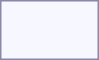<table style="border:1px solid #8888aa; background-color:#f7f8ff; padding:5px; font-size:95%; margin: 0px 12px 12px 0px;">
<tr style="text-align:center;">
<td rowspan=2></td>
<td colspan=4 rowspan=2></td>
<td colspan=2></td>
<td colspan=2></td>
<td colspan=2></td>
<td colspan=2></td>
<td colspan=2></td>
<td colspan=2></td>
<td colspan=2></td>
<td colspan=2></td>
<td colspan=2></td>
<td colspan=2></td>
</tr>
<tr style="text-align:center;">
<td colspan=2><br></td>
<td colspan=2><br></td>
<td colspan=2><br></td>
<td colspan=2><br></td>
<td colspan=2><br></td>
<td colspan=2><br></td>
<td colspan=2><br></td>
<td colspan=2><br></td>
<td colspan=2><br></td>
<td colspan=2><br></td>
<td colspan=2></td>
</tr>
</table>
